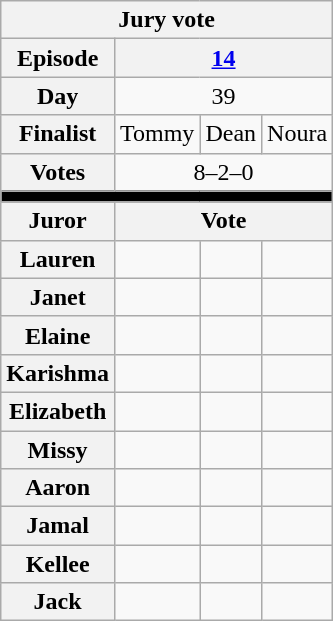<table class="wikitable nowrap" style="text-align:center; font-size:100%">
<tr>
<th colspan="4">Jury vote</th>
</tr>
<tr>
<th>Episode</th>
<th colspan="3"><a href='#'>14</a></th>
</tr>
<tr>
<th>Day</th>
<td colspan="3">39</td>
</tr>
<tr>
<th>Finalist</th>
<td>Tommy</td>
<td>Dean</td>
<td>Noura</td>
</tr>
<tr>
<th>Votes</th>
<td colspan="3">8–2–0</td>
</tr>
<tr>
<th colspan="4" style="background:black;"></th>
</tr>
<tr>
<th>Juror</th>
<th colspan="3">Vote</th>
</tr>
<tr>
<th>Lauren</th>
<td></td>
<td></td>
<td></td>
</tr>
<tr>
<th>Janet</th>
<td></td>
<td></td>
<td></td>
</tr>
<tr>
<th>Elaine</th>
<td></td>
<td></td>
<td></td>
</tr>
<tr>
<th>Karishma</th>
<td></td>
<td></td>
<td></td>
</tr>
<tr>
<th>Elizabeth</th>
<td></td>
<td></td>
<td></td>
</tr>
<tr>
<th>Missy</th>
<td></td>
<td></td>
<td></td>
</tr>
<tr>
<th>Aaron</th>
<td></td>
<td></td>
<td></td>
</tr>
<tr>
<th>Jamal</th>
<td></td>
<td></td>
<td></td>
</tr>
<tr>
<th>Kellee</th>
<td></td>
<td></td>
<td></td>
</tr>
<tr>
<th>Jack</th>
<td></td>
<td></td>
<td></td>
</tr>
</table>
